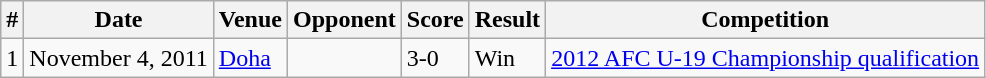<table class="wikitable">
<tr>
<th>#</th>
<th>Date</th>
<th>Venue</th>
<th>Opponent</th>
<th>Score</th>
<th>Result</th>
<th>Competition</th>
</tr>
<tr>
<td>1</td>
<td>November 4, 2011</td>
<td><a href='#'>Doha</a></td>
<td></td>
<td>3-0</td>
<td>Win</td>
<td><a href='#'>2012 AFC U-19 Championship qualification</a></td>
</tr>
</table>
